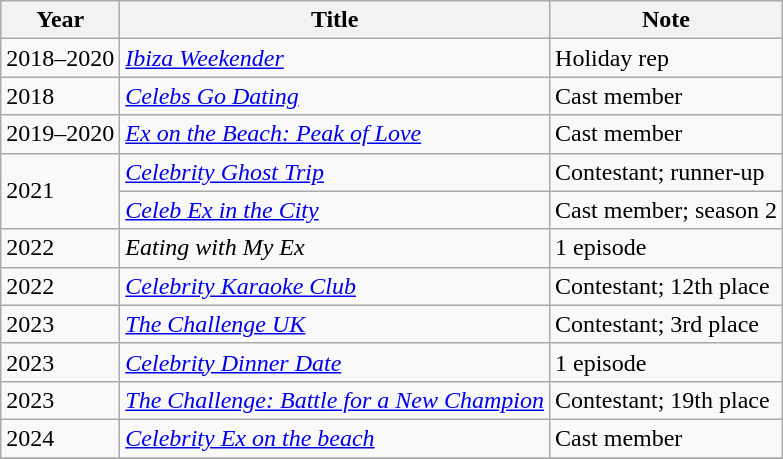<table class="wikitable">
<tr>
<th>Year</th>
<th>Title</th>
<th>Note</th>
</tr>
<tr>
<td>2018–2020</td>
<td><em><a href='#'>Ibiza Weekender</a></em></td>
<td>Holiday rep</td>
</tr>
<tr>
<td>2018</td>
<td><em><a href='#'>Celebs Go Dating</a></em></td>
<td>Cast member</td>
</tr>
<tr>
<td>2019–2020</td>
<td><em><a href='#'>Ex on the Beach: Peak of Love</a></em></td>
<td>Cast member</td>
</tr>
<tr>
<td rowspan="2">2021</td>
<td><em><a href='#'>Celebrity Ghost Trip</a></em></td>
<td>Contestant; runner-up</td>
</tr>
<tr>
<td><em><a href='#'>Celeb Ex in the City</a></em></td>
<td>Cast member; season 2</td>
</tr>
<tr>
<td>2022</td>
<td><em>Eating with My Ex</em></td>
<td>1 episode</td>
</tr>
<tr>
<td>2022</td>
<td><em><a href='#'>Celebrity Karaoke Club</a></em></td>
<td>Contestant; 12th place</td>
</tr>
<tr>
<td>2023</td>
<td><em><a href='#'>The Challenge UK</a></em></td>
<td>Contestant; 3rd place</td>
</tr>
<tr>
<td>2023</td>
<td><em><a href='#'>Celebrity Dinner Date</a></em></td>
<td>1 episode</td>
</tr>
<tr>
<td>2023</td>
<td><em><a href='#'>The Challenge: Battle for a New Champion</a></em></td>
<td>Contestant; 19th place</td>
</tr>
<tr>
<td>2024</td>
<td><a href='#'><em>Celebrity Ex on the beach</em></a></td>
<td>Cast member</td>
</tr>
<tr>
</tr>
</table>
